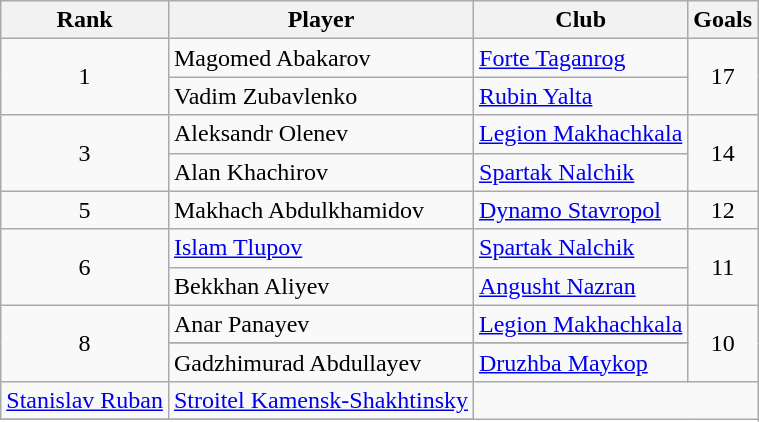<table class="wikitable" style="text-align: center;">
<tr>
<th>Rank</th>
<th>Player</th>
<th>Club</th>
<th>Goals</th>
</tr>
<tr>
<td rowspan="2">1</td>
<td style="text-align: left;">Magomed Abakarov</td>
<td style="text-align: left;"><a href='#'>Forte Taganrog</a></td>
<td rowspan="2">17</td>
</tr>
<tr>
<td style="text-align: left;">Vadim Zubavlenko</td>
<td style="text-align: left;"><a href='#'>Rubin Yalta</a></td>
</tr>
<tr>
<td rowspan="2">3</td>
<td style="text-align: left;">Aleksandr Olenev</td>
<td style="text-align: left;"><a href='#'>Legion Makhachkala</a></td>
<td rowspan="2">14</td>
</tr>
<tr>
<td style="text-align: left;">Alan Khachirov</td>
<td style="text-align: left;"><a href='#'>Spartak Nalchik</a></td>
</tr>
<tr>
<td>5</td>
<td style="text-align: left;">Makhach Abdulkhamidov</td>
<td style="text-align: left;"><a href='#'>Dynamo Stavropol</a></td>
<td>12</td>
</tr>
<tr>
<td rowspan="2">6</td>
<td style="text-align: left;"><a href='#'>Islam Tlupov</a></td>
<td style="text-align: left;"><a href='#'>Spartak Nalchik</a></td>
<td rowspan="2">11</td>
</tr>
<tr>
<td style="text-align: left;">Bekkhan Aliyev</td>
<td style="text-align: left;"><a href='#'>Angusht Nazran</a></td>
</tr>
<tr>
<td rowspan="3">8</td>
<td style="text-align: left;">Anar Panayev</td>
<td style="text-align: left;"><a href='#'>Legion Makhachkala</a></td>
<td rowspan="3">10</td>
</tr>
<tr>
</tr>
<tr>
<td style="text-align: left;">Gadzhimurad Abdullayev</td>
<td style="text-align: left;"><a href='#'>Druzhba Maykop</a></td>
</tr>
<tr>
<td style="text-align: left;"><a href='#'>Stanislav Ruban</a></td>
<td style="text-align: left;"><a href='#'>Stroitel Kamensk-Shakhtinsky</a></td>
</tr>
<tr>
</tr>
</table>
